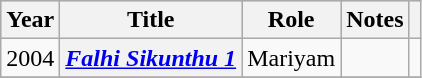<table class="wikitable sortable plainrowheaders">
<tr style="background:#ccc; text-align:center;">
<th scope="col">Year</th>
<th scope="col">Title</th>
<th scope="col">Role</th>
<th scope="col">Notes</th>
<th scope="col" class="unsortable"></th>
</tr>
<tr>
<td>2004</td>
<th scope="row"><em><a href='#'>Falhi Sikunthu 1</a></em></th>
<td>Mariyam</td>
<td></td>
<td style="text-align: center;"></td>
</tr>
<tr>
</tr>
</table>
